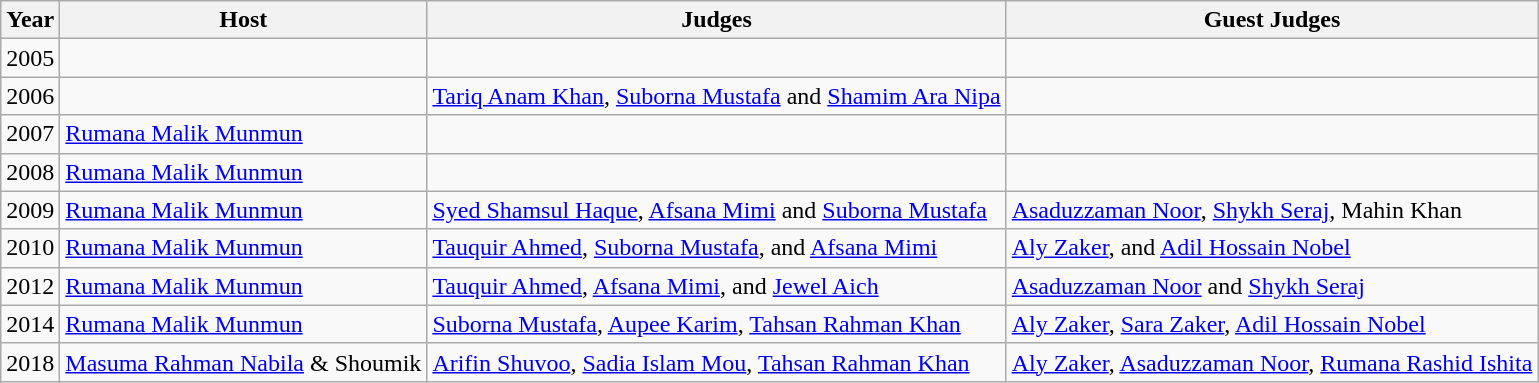<table class="wikitable sortable collapsible">
<tr>
<th style=*background:d0e5f5">Year</th>
<th style=*background:d0e5f5">Host</th>
<th style=*background:d0e5f5">Judges</th>
<th style=*background:d0e5f5">Guest Judges</th>
</tr>
<tr>
<td>2005</td>
<td></td>
<td></td>
<td></td>
</tr>
<tr>
<td>2006</td>
<td></td>
<td><a href='#'>Tariq Anam Khan</a>, <a href='#'>Suborna Mustafa</a> and <a href='#'>Shamim Ara Nipa</a></td>
<td></td>
</tr>
<tr>
<td>2007</td>
<td><a href='#'>Rumana Malik Munmun</a></td>
<td></td>
<td></td>
</tr>
<tr>
<td>2008</td>
<td><a href='#'>Rumana Malik Munmun</a></td>
<td></td>
<td></td>
</tr>
<tr>
<td>2009</td>
<td><a href='#'>Rumana Malik Munmun</a></td>
<td><a href='#'>Syed Shamsul Haque</a>, <a href='#'>Afsana Mimi</a> and <a href='#'>Suborna Mustafa</a></td>
<td><a href='#'>Asaduzzaman Noor</a>,  <a href='#'>Shykh Seraj</a>, Mahin Khan</td>
</tr>
<tr>
<td>2010</td>
<td><a href='#'>Rumana Malik Munmun</a></td>
<td><a href='#'>Tauquir Ahmed</a>, <a href='#'>Suborna Mustafa</a>, and <a href='#'>Afsana Mimi</a></td>
<td><a href='#'>Aly Zaker</a>, and <a href='#'>Adil Hossain Nobel</a></td>
</tr>
<tr>
<td>2012</td>
<td><a href='#'>Rumana Malik Munmun</a></td>
<td><a href='#'>Tauquir Ahmed</a>, <a href='#'>Afsana Mimi</a>, and <a href='#'>Jewel Aich</a></td>
<td><a href='#'>Asaduzzaman Noor</a> and <a href='#'>Shykh Seraj</a></td>
</tr>
<tr>
<td>2014</td>
<td><a href='#'>Rumana Malik Munmun</a></td>
<td><a href='#'>Suborna Mustafa</a>, <a href='#'>Aupee Karim</a>, <a href='#'>Tahsan Rahman Khan</a></td>
<td><a href='#'>Aly Zaker</a>, <a href='#'>Sara Zaker</a>, <a href='#'>Adil Hossain Nobel</a></td>
</tr>
<tr>
<td>2018</td>
<td><a href='#'>Masuma Rahman Nabila</a> & Shoumik</td>
<td><a href='#'>Arifin Shuvoo</a>, <a href='#'>Sadia Islam Mou</a>, <a href='#'>Tahsan Rahman Khan</a></td>
<td><a href='#'>Aly Zaker</a>, <a href='#'>Asaduzzaman Noor</a>, <a href='#'>Rumana Rashid Ishita</a></td>
</tr>
</table>
